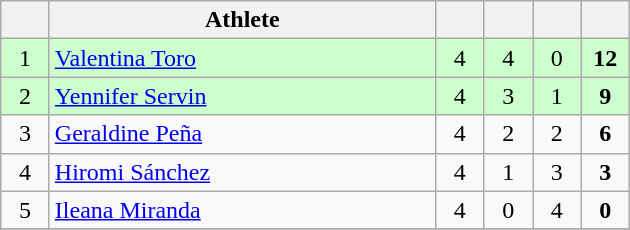<table class="wikitable" style="text-align: center; font-size:100% ">
<tr>
<th width=25></th>
<th width=250>Athlete</th>
<th width=25></th>
<th width=25></th>
<th width=25></th>
<th width=25></th>
</tr>
<tr bgcolor="ccffcc">
<td>1</td>
<td align=left> <a href='#'>Valentina Toro</a></td>
<td>4</td>
<td>4</td>
<td>0</td>
<td><strong>12</strong></td>
</tr>
<tr bgcolor="ccffcc">
<td>2</td>
<td align=left> <a href='#'>Yennifer Servin</a></td>
<td>4</td>
<td>3</td>
<td>1</td>
<td><strong>9</strong></td>
</tr>
<tr>
<td>3</td>
<td align=left> <a href='#'>Geraldine Peña</a></td>
<td>4</td>
<td>2</td>
<td>2</td>
<td><strong>6</strong></td>
</tr>
<tr>
<td>4</td>
<td align=left> <a href='#'>Hiromi Sánchez</a></td>
<td>4</td>
<td>1</td>
<td>3</td>
<td><strong>3</strong></td>
</tr>
<tr>
<td>5</td>
<td align=left> <a href='#'>Ileana Miranda</a></td>
<td>4</td>
<td>0</td>
<td>4</td>
<td><strong>0</strong></td>
</tr>
<tr>
</tr>
</table>
